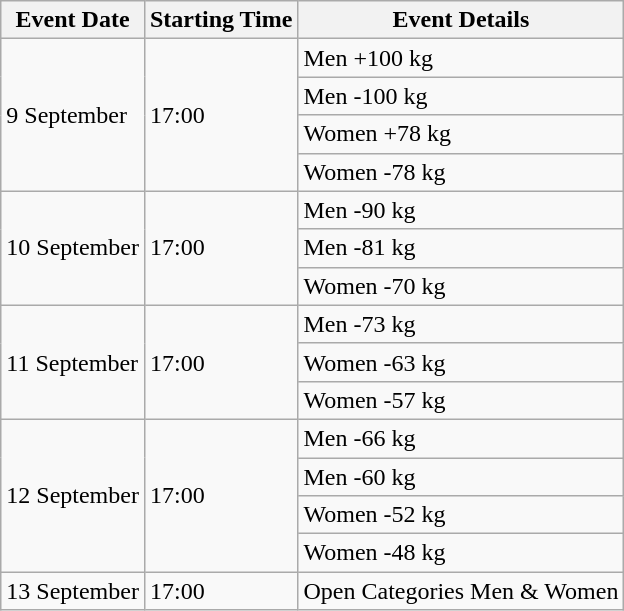<table class="wikitable">
<tr>
<th>Event Date</th>
<th>Starting Time</th>
<th>Event Details</th>
</tr>
<tr>
<td rowspan=4>9 September</td>
<td rowspan=4>17:00</td>
<td>Men +100 kg</td>
</tr>
<tr>
<td>Men -100 kg</td>
</tr>
<tr>
<td>Women +78 kg</td>
</tr>
<tr>
<td>Women -78 kg</td>
</tr>
<tr>
<td rowspan=3>10 September</td>
<td rowspan=3>17:00</td>
<td>Men -90 kg</td>
</tr>
<tr>
<td>Men -81 kg</td>
</tr>
<tr>
<td>Women -70 kg</td>
</tr>
<tr>
<td rowspan=3>11 September</td>
<td rowspan=3>17:00</td>
<td>Men -73 kg</td>
</tr>
<tr>
<td>Women -63 kg</td>
</tr>
<tr>
<td>Women -57 kg</td>
</tr>
<tr>
<td rowspan=4>12 September</td>
<td rowspan=4>17:00</td>
<td>Men -66 kg</td>
</tr>
<tr>
<td>Men -60 kg</td>
</tr>
<tr>
<td>Women -52 kg</td>
</tr>
<tr>
<td>Women -48 kg</td>
</tr>
<tr>
<td>13 September</td>
<td>17:00</td>
<td>Open Categories Men & Women</td>
</tr>
</table>
